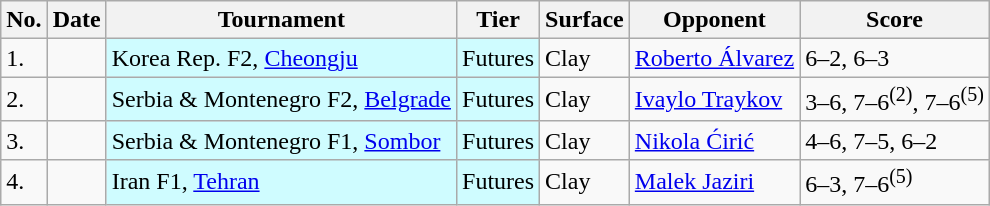<table class="sortable wikitable">
<tr>
<th>No.</th>
<th>Date</th>
<th>Tournament</th>
<th>Tier</th>
<th>Surface</th>
<th>Opponent</th>
<th class="unsortable">Score</th>
</tr>
<tr>
<td>1.</td>
<td></td>
<td style="background:#cffcff;">Korea Rep. F2, <a href='#'>Cheongju</a></td>
<td style="background:#cffcff;">Futures</td>
<td>Clay</td>
<td> <a href='#'>Roberto Álvarez</a></td>
<td>6–2, 6–3</td>
</tr>
<tr>
<td>2.</td>
<td></td>
<td style="background:#cffcff;">Serbia & Montenegro F2, <a href='#'>Belgrade</a></td>
<td style="background:#cffcff;">Futures</td>
<td>Clay</td>
<td> <a href='#'>Ivaylo Traykov</a></td>
<td>3–6, 7–6<sup>(2)</sup>, 7–6<sup>(5)</sup></td>
</tr>
<tr>
<td>3.</td>
<td></td>
<td style="background:#cffcff;">Serbia & Montenegro F1, <a href='#'>Sombor</a></td>
<td style="background:#cffcff;">Futures</td>
<td>Clay</td>
<td> <a href='#'>Nikola Ćirić</a></td>
<td>4–6, 7–5, 6–2</td>
</tr>
<tr>
<td>4.</td>
<td></td>
<td style="background:#cffcff;">Iran F1, <a href='#'>Tehran</a></td>
<td style="background:#cffcff;">Futures</td>
<td>Clay</td>
<td> <a href='#'>Malek Jaziri</a></td>
<td>6–3, 7–6<sup>(5)</sup></td>
</tr>
</table>
